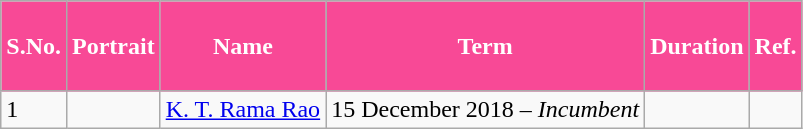<table class="sortable wikitable">
<tr>
<th rowspan ="2" style="background-color:#F84996; color:white">S.No.</th>
<th rowspan ="2" style="background-color:#F84996; color:white">Portrait</th>
<th rowspan ="2" style="background-color:#F84996; color:white">Name</th>
<th rowspan ="2" style="background-color:#F84996; color:white">Term<br></th>
<th rowspan ="2" style="background-color:#F84996; color:white">Duration</th>
<th rowspan ="2" style="background-color:#F84996; color:white">Ref.</th>
</tr>
<tr style="text-align:center; height:60px;">
</tr>
<tr>
<td>1</td>
<td></td>
<td><a href='#'>K. T. Rama Rao</a></td>
<td>15 December 2018 – <em>Incumbent</em></td>
<td></td>
<td></td>
</tr>
</table>
